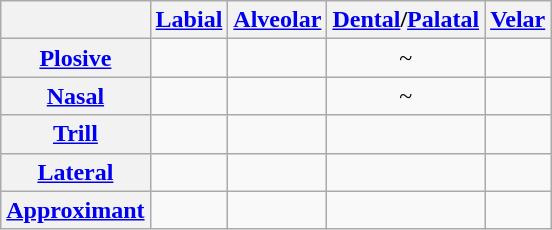<table class="wikitable" style="text-align: center;">
<tr>
<th></th>
<th><a href='#'>Labial</a></th>
<th><a href='#'>Alveolar</a></th>
<th><a href='#'>Dental</a>/<a href='#'>Palatal</a></th>
<th><a href='#'>Velar</a></th>
</tr>
<tr>
<th><a href='#'>Plosive</a></th>
<td></td>
<td></td>
<td> ~ </td>
<td></td>
</tr>
<tr>
<th><a href='#'>Nasal</a></th>
<td></td>
<td></td>
<td> ~ </td>
<td></td>
</tr>
<tr>
<th><a href='#'>Trill</a></th>
<td></td>
<td></td>
<td></td>
<td></td>
</tr>
<tr>
<th><a href='#'>Lateral</a></th>
<td></td>
<td></td>
<td></td>
<td></td>
</tr>
<tr>
<th><a href='#'>Approximant</a></th>
<td></td>
<td></td>
<td></td>
<td></td>
</tr>
</table>
